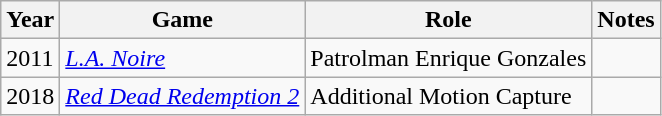<table class="wikitable sortable">
<tr>
<th>Year</th>
<th>Game</th>
<th>Role</th>
<th class="unsortable">Notes</th>
</tr>
<tr>
<td>2011</td>
<td><em><a href='#'>L.A. Noire</a></em></td>
<td>Patrolman Enrique Gonzales</td>
<td></td>
</tr>
<tr>
<td>2018</td>
<td><em><a href='#'>Red Dead Redemption 2</a></em></td>
<td>Additional Motion Capture</td>
<td></td>
</tr>
</table>
